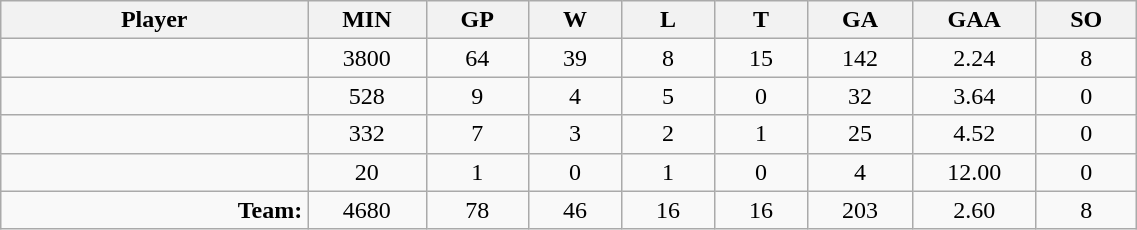<table class="wikitable sortable" width="60%">
<tr>
<th bgcolor="#DDDDFF" width="10%">Player</th>
<th width="3%" bgcolor="#DDDDFF">MIN</th>
<th width="3%" bgcolor="#DDDDFF">GP</th>
<th width="3%" bgcolor="#DDDDFF">W</th>
<th width="3%" bgcolor="#DDDDFF">L</th>
<th width="3%" bgcolor="#DDDDFF">T</th>
<th width="3%" bgcolor="#DDDDFF">GA</th>
<th width="3%" bgcolor="#DDDDFF">GAA</th>
<th width="3%" bgcolor="#DDDDFF">SO</th>
</tr>
<tr align="center">
<td align="right"></td>
<td>3800</td>
<td>64</td>
<td>39</td>
<td>8</td>
<td>15</td>
<td>142</td>
<td>2.24</td>
<td>8</td>
</tr>
<tr align="center">
<td align="right"></td>
<td>528</td>
<td>9</td>
<td>4</td>
<td>5</td>
<td>0</td>
<td>32</td>
<td>3.64</td>
<td>0</td>
</tr>
<tr align="center">
<td align="right"></td>
<td>332</td>
<td>7</td>
<td>3</td>
<td>2</td>
<td>1</td>
<td>25</td>
<td>4.52</td>
<td>0</td>
</tr>
<tr align="center">
<td align="right"></td>
<td>20</td>
<td>1</td>
<td>0</td>
<td>1</td>
<td>0</td>
<td>4</td>
<td>12.00</td>
<td>0</td>
</tr>
<tr align="center">
<td align="right"><strong>Team:</strong></td>
<td>4680</td>
<td>78</td>
<td>46</td>
<td>16</td>
<td>16</td>
<td>203</td>
<td>2.60</td>
<td>8</td>
</tr>
</table>
